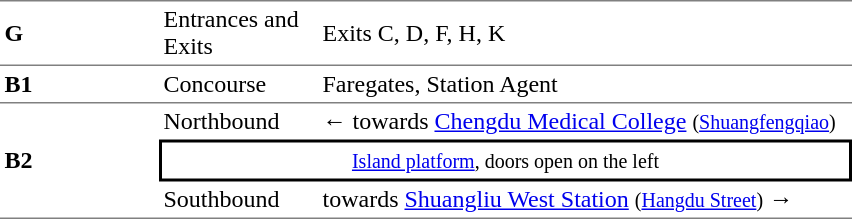<table cellspacing=0 cellpadding=3>
<tr>
<td style="border-top:solid 1px gray;border-bottom:solid 1px gray;" width=100><strong>G</strong></td>
<td style="border-top:solid 1px gray;border-bottom:solid 1px gray;" width=100>Entrances and Exits</td>
<td style="border-top:solid 1px gray;border-bottom:solid 1px gray;" width=350>Exits C, D, F, H, K</td>
</tr>
<tr>
<td style="border-bottom:solid 1px gray;"><strong>B1</strong></td>
<td style="border-bottom:solid 1px gray;">Concourse</td>
<td style="border-bottom:solid 1px gray;">Faregates, Station Agent</td>
</tr>
<tr>
<td style="border-bottom:solid 1px gray;" rowspan=3><strong>B2</strong></td>
<td>Northbound</td>
<td>←  towards <a href='#'>Chengdu Medical College</a> <small>(<a href='#'>Shuangfengqiao</a>)</small></td>
</tr>
<tr>
<td style="border-right:solid 2px black;border-left:solid 2px black;border-top:solid 2px black;border-bottom:solid 2px black;text-align:center;" colspan=2><small><a href='#'>Island platform</a>, doors open on the left</small></td>
</tr>
<tr>
<td style="border-bottom:solid 1px gray;">Southbound</td>
<td style="border-bottom:solid 1px gray;">  towards <a href='#'>Shuangliu West Station</a> <small>(<a href='#'>Hangdu Street</a>)</small> →</td>
</tr>
</table>
